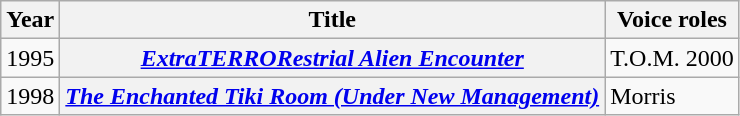<table class="wikitable plainrowheaders">
<tr>
<th scope="col">Year</th>
<th scope="col">Title</th>
<th scope="col">Voice roles</th>
</tr>
<tr>
<td>1995</td>
<th scope="row"><em><a href='#'>ExtraTERRORestrial Alien Encounter</a></em></th>
<td>T.O.M. 2000</td>
</tr>
<tr>
<td>1998</td>
<th scope="row" data-sort-value="Enchanted Tiki Room (Under New Management), The"><em><a href='#'>The Enchanted Tiki Room (Under New Management)</a></em></th>
<td>Morris</td>
</tr>
</table>
